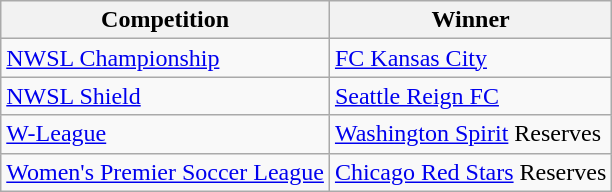<table class="wikitable">
<tr>
<th>Competition</th>
<th>Winner</th>
</tr>
<tr>
<td><a href='#'>NWSL Championship</a></td>
<td><a href='#'>FC Kansas City</a></td>
</tr>
<tr>
<td><a href='#'>NWSL Shield</a></td>
<td><a href='#'>Seattle Reign FC</a></td>
</tr>
<tr>
<td><a href='#'>W-League</a></td>
<td><a href='#'>Washington Spirit</a> Reserves</td>
</tr>
<tr>
<td><a href='#'>Women's Premier Soccer League</a></td>
<td><a href='#'>Chicago Red Stars</a> Reserves</td>
</tr>
</table>
